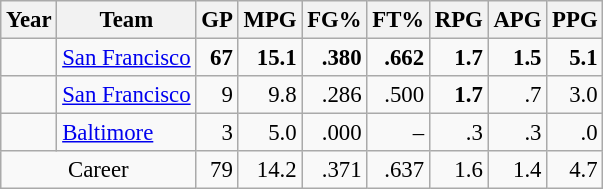<table class="wikitable sortable" style="font-size:95%; text-align:right;">
<tr>
<th>Year</th>
<th>Team</th>
<th>GP</th>
<th>MPG</th>
<th>FG%</th>
<th>FT%</th>
<th>RPG</th>
<th>APG</th>
<th>PPG</th>
</tr>
<tr>
<td style="text-align:left;"></td>
<td style="text-align:left;"><a href='#'>San Francisco</a></td>
<td><strong>67</strong></td>
<td><strong>15.1</strong></td>
<td><strong>.380</strong></td>
<td><strong>.662</strong></td>
<td><strong>1.7</strong></td>
<td><strong>1.5</strong></td>
<td><strong>5.1</strong></td>
</tr>
<tr>
<td style="text-align:left;"></td>
<td style="text-align:left;"><a href='#'>San Francisco</a></td>
<td>9</td>
<td>9.8</td>
<td>.286</td>
<td>.500</td>
<td><strong>1.7</strong></td>
<td>.7</td>
<td>3.0</td>
</tr>
<tr>
<td style="text-align:left;"></td>
<td style="text-align:left;"><a href='#'>Baltimore</a></td>
<td>3</td>
<td>5.0</td>
<td>.000</td>
<td>–</td>
<td>.3</td>
<td>.3</td>
<td>.0</td>
</tr>
<tr class="sortbottom">
<td style="text-align:center;" colspan="2">Career</td>
<td>79</td>
<td>14.2</td>
<td>.371</td>
<td>.637</td>
<td>1.6</td>
<td>1.4</td>
<td>4.7</td>
</tr>
</table>
